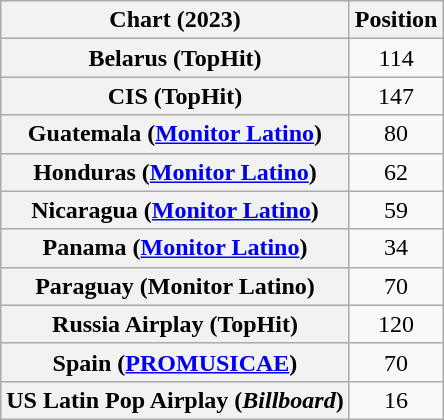<table class="wikitable sortable plainrowheaders" style="text-align:center">
<tr>
<th scope="col">Chart (2023)</th>
<th scope="col">Position</th>
</tr>
<tr>
<th scope="row">Belarus (TopHit)</th>
<td>114</td>
</tr>
<tr>
<th scope="row">CIS (TopHit)</th>
<td>147</td>
</tr>
<tr>
<th scope="row">Guatemala (<a href='#'>Monitor Latino</a>)</th>
<td>80</td>
</tr>
<tr>
<th scope="row">Honduras (<a href='#'>Monitor Latino</a>)</th>
<td>62</td>
</tr>
<tr>
<th scope="row">Nicaragua (<a href='#'>Monitor Latino</a>)</th>
<td>59</td>
</tr>
<tr>
<th scope="row">Panama (<a href='#'>Monitor Latino</a>)</th>
<td>34</td>
</tr>
<tr>
<th scope="row">Paraguay (Monitor Latino)</th>
<td>70</td>
</tr>
<tr>
<th scope="row">Russia Airplay (TopHit)</th>
<td>120</td>
</tr>
<tr>
<th scope="row">Spain (<a href='#'>PROMUSICAE</a>)</th>
<td>70</td>
</tr>
<tr>
<th scope="row">US Latin Pop Airplay (<em>Billboard</em>)</th>
<td>16</td>
</tr>
</table>
